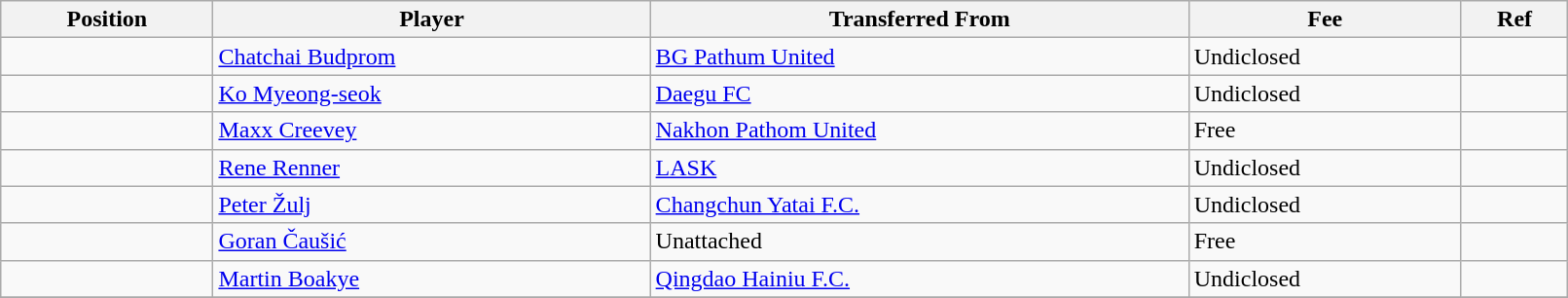<table class="wikitable sortable" style="width:85%; text-align:center; font-size:100%; text-align:left;">
<tr>
<th>Position</th>
<th>Player</th>
<th>Transferred From</th>
<th>Fee</th>
<th>Ref</th>
</tr>
<tr>
<td></td>
<td> <a href='#'>Chatchai Budprom</a></td>
<td> <a href='#'>BG Pathum United</a></td>
<td>Undiclosed</td>
<td></td>
</tr>
<tr>
<td></td>
<td> <a href='#'>Ko Myeong-seok</a></td>
<td> <a href='#'>Daegu FC</a></td>
<td>Undiclosed</td>
<td></td>
</tr>
<tr>
<td></td>
<td> <a href='#'>Maxx Creevey</a></td>
<td> <a href='#'>Nakhon Pathom United</a></td>
<td>Free</td>
<td></td>
</tr>
<tr>
<td></td>
<td> <a href='#'>Rene Renner</a></td>
<td> <a href='#'>LASK</a></td>
<td>Undiclosed</td>
<td></td>
</tr>
<tr>
<td></td>
<td> <a href='#'>Peter Žulj</a></td>
<td> <a href='#'>Changchun Yatai F.C.</a></td>
<td>Undiclosed</td>
<td></td>
</tr>
<tr>
<td></td>
<td> <a href='#'>Goran Čaušić</a></td>
<td>Unattached </td>
<td>Free</td>
<td></td>
</tr>
<tr>
<td></td>
<td> <a href='#'>Martin Boakye</a></td>
<td> <a href='#'>Qingdao Hainiu F.C.</a></td>
<td>Undiclosed</td>
<td></td>
</tr>
<tr>
</tr>
</table>
